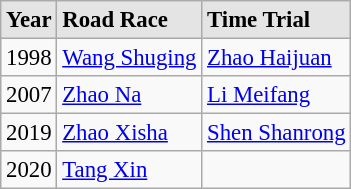<table class="wikitable sortable alternance" style="font-size:95%">
<tr bgcolor="#E4E4E4">
<td text-align:center;"><strong>Year</strong></td>
<td text-align:center;"><strong>Road Race</strong></td>
<td text-align:center;"><strong>Time Trial</strong></td>
</tr>
<tr>
<td>1998</td>
<td><a href='#'>Wang Shuging</a></td>
<td><a href='#'>Zhao Haijuan</a></td>
</tr>
<tr>
<td>2007</td>
<td><a href='#'>Zhao Na</a></td>
<td><a href='#'>Li Meifang</a></td>
</tr>
<tr>
<td>2019</td>
<td><a href='#'>Zhao Xisha</a></td>
<td><a href='#'>Shen Shanrong</a></td>
</tr>
<tr>
<td>2020</td>
<td><a href='#'>Tang Xin</a></td>
<td></td>
</tr>
</table>
